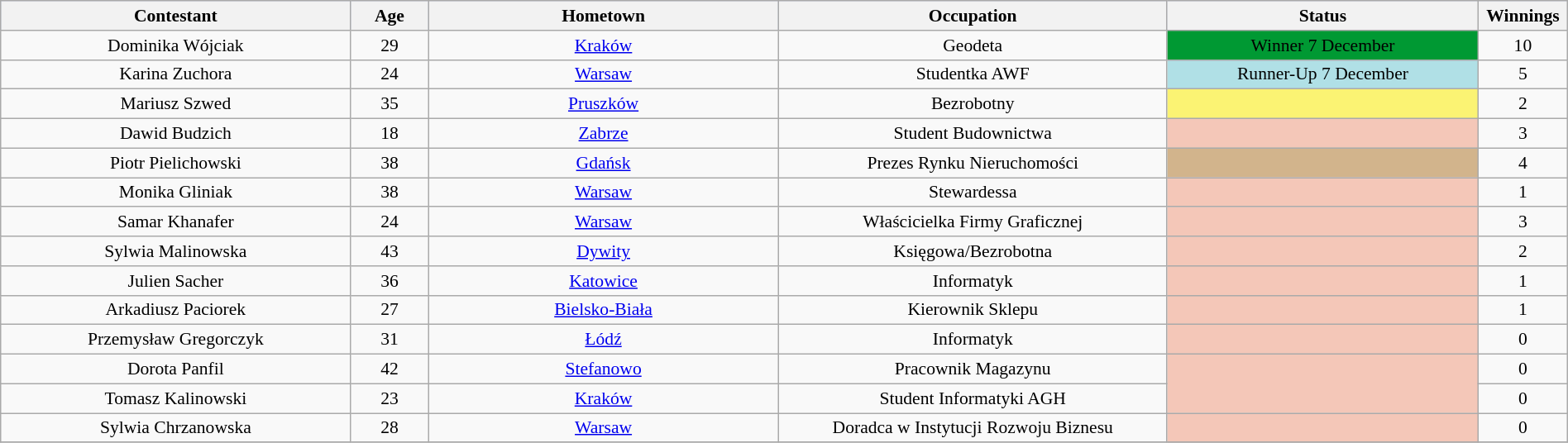<table class="wikitable sortable" style="text-align:center; font-size:90%; border-collapse:collapse; width:100%;">
<tr style="background:#C1D8FF;">
<th style="width:18%;">Contestant</th>
<th style="width:4%;">Age</th>
<th style="width:18%;">Hometown</th>
<th style="width:20%;">Occupation</th>
<th style="width:16%;">Status</th>
<th style="width:2%;">Winnings</th>
</tr>
<tr>
<td>Dominika Wójciak</td>
<td>29</td>
<td><a href='#'>Kraków</a></td>
<td>Geodeta</td>
<td style="background:#093;"><span>Winner 7 December</span></td>
<td>10</td>
</tr>
<tr>
<td>Karina Zuchora</td>
<td>24</td>
<td><a href='#'>Warsaw</a></td>
<td>Studentka AWF</td>
<td style="background:#B0E0E6;">Runner-Up 7 December</td>
<td>5</td>
</tr>
<tr>
<td>Mariusz Szwed</td>
<td>35</td>
<td><a href='#'>Pruszków</a></td>
<td>Bezrobotny</td>
<td style="background:#fbf373; text-align:center;" rowspan="1"></td>
<td>2</td>
</tr>
<tr>
<td>Dawid Budzich</td>
<td>18</td>
<td><a href='#'>Zabrze</a></td>
<td>Student Budownictwa</td>
<td style="background:#f4c7b8; text-align:center;" rowspan="1"></td>
<td>3</td>
</tr>
<tr>
<td>Piotr Pielichowski</td>
<td>38</td>
<td><a href='#'>Gdańsk</a></td>
<td>Prezes Rynku Nieruchomości</td>
<td style="background:tan; text-align:center;" rowspan="1"></td>
<td>4</td>
</tr>
<tr>
<td>Monika Gliniak</td>
<td>38</td>
<td><a href='#'>Warsaw</a></td>
<td>Stewardessa</td>
<td style="background:#f4c7b8; text-align:center;" rowspan="1"></td>
<td>1</td>
</tr>
<tr>
<td>Samar Khanafer</td>
<td>24</td>
<td><a href='#'>Warsaw</a></td>
<td>Właścicielka Firmy Graficznej</td>
<td style="background:#f4c7b8; text-align:center;" rowspan="1"></td>
<td>3</td>
</tr>
<tr>
<td>Sylwia Malinowska</td>
<td>43</td>
<td><a href='#'>Dywity</a></td>
<td>Księgowa/Bezrobotna</td>
<td style="background:#f4c7b8; text-align:center;" rowspan="1"></td>
<td>2</td>
</tr>
<tr>
<td>Julien Sacher</td>
<td>36</td>
<td><a href='#'>Katowice</a></td>
<td>Informatyk</td>
<td style="background:#f4c7b8; text-align:center;" rowspan="1"></td>
<td>1</td>
</tr>
<tr>
<td>Arkadiusz Paciorek</td>
<td>27</td>
<td><a href='#'>Bielsko-Biała</a></td>
<td>Kierownik Sklepu</td>
<td style="background:#f4c7b8; text-align:center;" rowspan="1"></td>
<td>1</td>
</tr>
<tr>
<td>Przemysław Gregorczyk</td>
<td>31</td>
<td><a href='#'>Łódź</a></td>
<td>Informatyk</td>
<td style="background:#f4c7b8; text-align:center;" rowspan="1"></td>
<td>0</td>
</tr>
<tr>
<td>Dorota Panfil</td>
<td>42</td>
<td><a href='#'>Stefanowo</a></td>
<td>Pracownik Magazynu</td>
<td style="background:#f4c7b8; text-align:center;" rowspan="2"></td>
<td>0</td>
</tr>
<tr>
<td>Tomasz Kalinowski</td>
<td>23</td>
<td><a href='#'>Kraków</a></td>
<td>Student Informatyki AGH</td>
<td>0</td>
</tr>
<tr>
<td>Sylwia Chrzanowska</td>
<td>28</td>
<td><a href='#'>Warsaw</a></td>
<td>Doradca w Instytucji Rozwoju Biznesu</td>
<td style="background:#f4c7b8; text-align:center;" rowspan="1"></td>
<td>0</td>
</tr>
<tr>
</tr>
</table>
